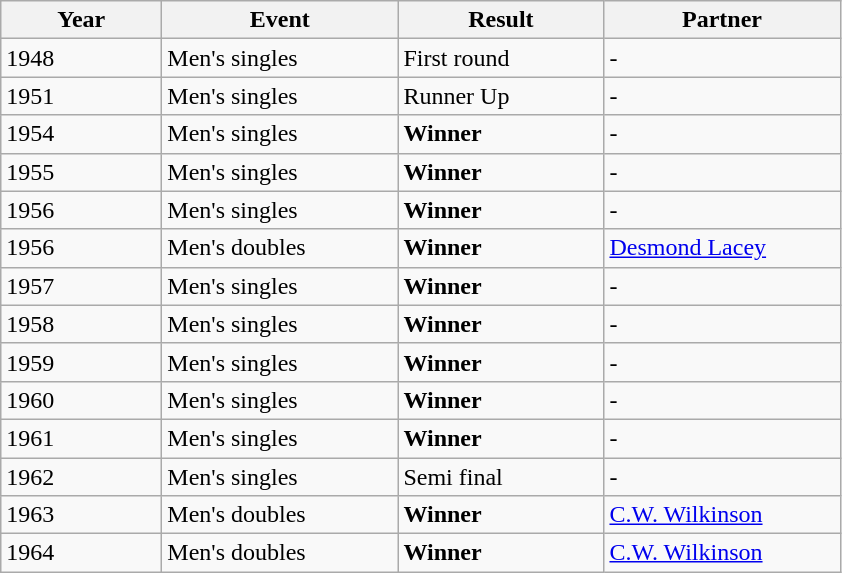<table class="wikitable">
<tr>
<th width=100>Year</th>
<th width=150>Event</th>
<th width=130>Result</th>
<th width=150>Partner</th>
</tr>
<tr>
<td>1948</td>
<td>Men's singles</td>
<td>First round</td>
<td>-</td>
</tr>
<tr>
<td>1951</td>
<td>Men's singles</td>
<td>Runner Up</td>
<td>-</td>
</tr>
<tr>
<td>1954</td>
<td>Men's singles</td>
<td><strong>Winner</strong></td>
<td>-</td>
</tr>
<tr>
<td>1955</td>
<td>Men's singles</td>
<td><strong>Winner</strong></td>
<td>-</td>
</tr>
<tr>
<td>1956</td>
<td>Men's singles</td>
<td><strong>Winner</strong></td>
<td>-</td>
</tr>
<tr>
<td>1956</td>
<td>Men's doubles</td>
<td><strong>Winner</strong></td>
<td><a href='#'>Desmond Lacey</a></td>
</tr>
<tr>
<td>1957</td>
<td>Men's singles</td>
<td><strong>Winner</strong></td>
<td>-</td>
</tr>
<tr>
<td>1958</td>
<td>Men's singles</td>
<td><strong>Winner</strong></td>
<td>-</td>
</tr>
<tr>
<td>1959</td>
<td>Men's singles</td>
<td><strong>Winner</strong></td>
<td>-</td>
</tr>
<tr>
<td>1960</td>
<td>Men's singles</td>
<td><strong>Winner</strong></td>
<td>-</td>
</tr>
<tr>
<td>1961</td>
<td>Men's singles</td>
<td><strong>Winner</strong></td>
<td>-</td>
</tr>
<tr>
<td>1962</td>
<td>Men's singles</td>
<td>Semi final</td>
<td>-</td>
</tr>
<tr>
<td>1963</td>
<td>Men's doubles</td>
<td><strong>Winner</strong></td>
<td><a href='#'>C.W. Wilkinson</a></td>
</tr>
<tr>
<td>1964</td>
<td>Men's doubles</td>
<td><strong>Winner</strong></td>
<td><a href='#'>C.W. Wilkinson</a></td>
</tr>
</table>
